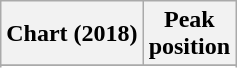<table class="wikitable plainrowheaders" style="text-align:center">
<tr>
<th scope="col">Chart (2018)</th>
<th scope="col">Peak<br> position</th>
</tr>
<tr>
</tr>
<tr>
</tr>
</table>
